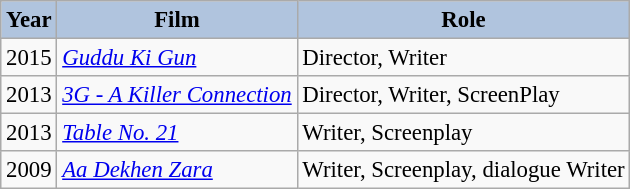<table class="wikitable" style="font-size: 95%;">
<tr>
<th style="background:#B0C4DE;">Year</th>
<th style="background:#B0C4DE;">Film</th>
<th style="background:#B0C4DE;">Role</th>
</tr>
<tr>
<td>2015</td>
<td><em><a href='#'>Guddu Ki Gun</a></em></td>
<td>Director, Writer</td>
</tr>
<tr>
<td>2013</td>
<td><em><a href='#'>3G - A Killer Connection</a></em></td>
<td>Director, Writer, ScreenPlay</td>
</tr>
<tr>
<td>2013</td>
<td><em><a href='#'>Table No. 21</a></em></td>
<td>Writer, Screenplay</td>
</tr>
<tr>
<td>2009</td>
<td><em><a href='#'>Aa Dekhen Zara</a></em></td>
<td>Writer, Screenplay, dialogue Writer</td>
</tr>
</table>
